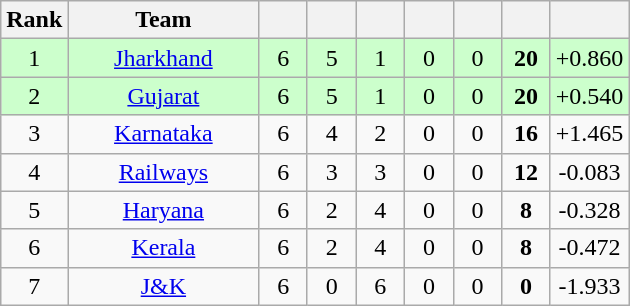<table class="wikitable" style="text-align:center">
<tr>
<th>Rank</th>
<th style="width:120px">Team</th>
<th style="width:25px"></th>
<th style="width:25px"></th>
<th style="width:25px"></th>
<th style="width:25px"></th>
<th style="width:25px"></th>
<th style="width:25px"></th>
<th style="width:40px;"></th>
</tr>
<tr style="background:#cfc;">
<td>1</td>
<td><a href='#'>Jharkhand</a></td>
<td>6</td>
<td>5</td>
<td>1</td>
<td>0</td>
<td>0</td>
<td><strong>20</strong></td>
<td>+0.860</td>
</tr>
<tr style="background:#cfc;">
<td>2</td>
<td><a href='#'>Gujarat</a></td>
<td>6</td>
<td>5</td>
<td>1</td>
<td>0</td>
<td>0</td>
<td><strong>20</strong></td>
<td>+0.540</td>
</tr>
<tr>
<td>3</td>
<td><a href='#'>Karnataka</a></td>
<td>6</td>
<td>4</td>
<td>2</td>
<td>0</td>
<td>0</td>
<td><strong>16</strong></td>
<td>+1.465</td>
</tr>
<tr>
<td>4</td>
<td><a href='#'>Railways</a></td>
<td>6</td>
<td>3</td>
<td>3</td>
<td>0</td>
<td>0</td>
<td><strong>12</strong></td>
<td>-0.083</td>
</tr>
<tr>
<td>5</td>
<td><a href='#'>Haryana</a></td>
<td>6</td>
<td>2</td>
<td>4</td>
<td>0</td>
<td>0</td>
<td><strong>8</strong></td>
<td>-0.328</td>
</tr>
<tr>
<td>6</td>
<td><a href='#'>Kerala</a></td>
<td>6</td>
<td>2</td>
<td>4</td>
<td>0</td>
<td>0</td>
<td><strong>8</strong></td>
<td>-0.472</td>
</tr>
<tr>
<td>7</td>
<td><a href='#'>J&K</a></td>
<td>6</td>
<td>0</td>
<td>6</td>
<td>0</td>
<td>0</td>
<td><strong>0</strong></td>
<td>-1.933</td>
</tr>
</table>
